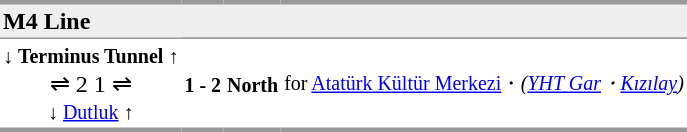<table border="1" cellspacing="0" cellpadding="2" frame="hsides" rules="rows" style="border-top:solid 3px #999;border-bottom:solid 3px #999;">
<tr>
<td colspan="5" style="background-color:#eee; border-top:solid 3px #999;"><strong>M4 Line</strong></td>
</tr>
<tr>
<td rowspan="2" style="text-align:center;"><small>↓ <strong>Terminus Tunnel</strong> ↑</small><br>  <span>⇌ 2 1 ⇌</span>  <br><small>↓ <a href='#'>Dutluk</a> ↑</small></td>
</tr>
<tr>
<th><small>1 - 2</small></th>
<th><small>North</small></th>
<td><small> for <a href='#'>Atatürk Kültür Merkezi</a>・<em>(<a href='#'>YHT Gar</a>・<a href='#'>Kızılay</a>)</em></small></td>
</tr>
</table>
